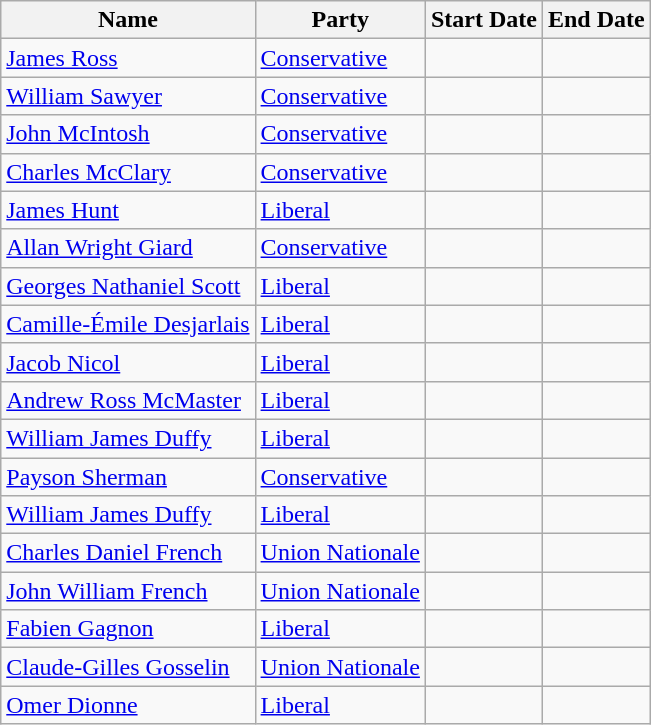<table class="wikitable sortable">
<tr>
<th>Name</th>
<th>Party</th>
<th>Start Date</th>
<th>End Date</th>
</tr>
<tr>
<td><a href='#'>James Ross</a></td>
<td><a href='#'>Conservative</a></td>
<td></td>
<td></td>
</tr>
<tr>
<td><a href='#'>William Sawyer</a></td>
<td><a href='#'>Conservative</a></td>
<td></td>
<td></td>
</tr>
<tr>
<td><a href='#'>John McIntosh</a></td>
<td><a href='#'>Conservative</a></td>
<td></td>
<td></td>
</tr>
<tr>
<td><a href='#'>Charles McClary</a></td>
<td><a href='#'>Conservative</a></td>
<td></td>
<td></td>
</tr>
<tr>
<td><a href='#'>James Hunt</a></td>
<td><a href='#'>Liberal</a></td>
<td></td>
<td></td>
</tr>
<tr>
<td><a href='#'>Allan Wright Giard</a></td>
<td><a href='#'>Conservative</a></td>
<td></td>
<td></td>
</tr>
<tr>
<td><a href='#'>Georges Nathaniel Scott</a></td>
<td><a href='#'>Liberal</a></td>
<td></td>
<td></td>
</tr>
<tr>
<td><a href='#'>Camille-Émile Desjarlais</a></td>
<td><a href='#'>Liberal</a></td>
<td></td>
<td></td>
</tr>
<tr>
<td><a href='#'>Jacob Nicol</a></td>
<td><a href='#'>Liberal</a></td>
<td></td>
<td></td>
</tr>
<tr>
<td><a href='#'>Andrew Ross McMaster</a></td>
<td><a href='#'>Liberal</a></td>
<td></td>
<td></td>
</tr>
<tr>
<td><a href='#'>William James Duffy</a></td>
<td><a href='#'>Liberal</a></td>
<td></td>
<td></td>
</tr>
<tr>
<td><a href='#'>Payson Sherman</a></td>
<td><a href='#'>Conservative</a></td>
<td></td>
<td></td>
</tr>
<tr>
<td><a href='#'>William James Duffy</a></td>
<td><a href='#'>Liberal</a></td>
<td></td>
<td></td>
</tr>
<tr>
<td><a href='#'>Charles Daniel French</a></td>
<td><a href='#'>Union Nationale</a></td>
<td></td>
<td></td>
</tr>
<tr>
<td><a href='#'>John William French</a></td>
<td><a href='#'>Union Nationale</a></td>
<td></td>
<td></td>
</tr>
<tr>
<td><a href='#'>Fabien Gagnon</a></td>
<td><a href='#'>Liberal</a></td>
<td></td>
<td></td>
</tr>
<tr>
<td><a href='#'>Claude-Gilles Gosselin</a></td>
<td><a href='#'>Union Nationale</a></td>
<td></td>
<td></td>
</tr>
<tr>
<td><a href='#'>Omer Dionne</a></td>
<td><a href='#'>Liberal</a></td>
<td></td>
<td></td>
</tr>
</table>
